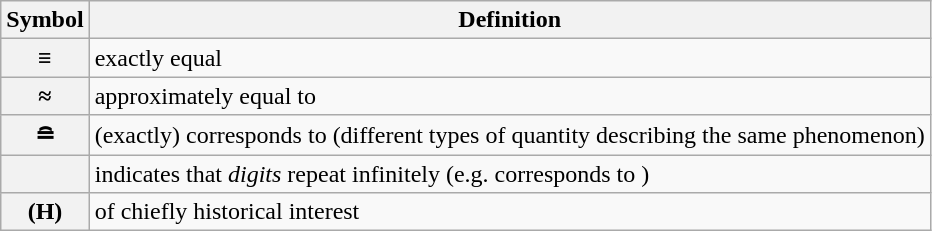<table class="wikitable">
<tr>
<th>Symbol</th>
<th>Definition</th>
</tr>
<tr>
<th>≡</th>
<td>exactly equal</td>
</tr>
<tr>
<th>≈</th>
<td>approximately equal to</td>
</tr>
<tr>
<th>≘</th>
<td>(exactly) corresponds to (different types of quantity describing the same phenomenon)</td>
</tr>
<tr>
<th><var></var></th>
<td>indicates that <var>digits</var> repeat infinitely (e.g.  corresponds to )</td>
</tr>
<tr>
<th>(H)</th>
<td>of chiefly historical interest</td>
</tr>
</table>
